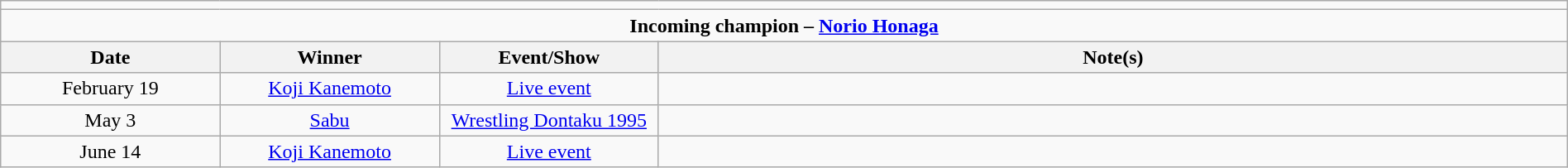<table class="wikitable" style="text-align:center; width:100%;">
<tr>
<td colspan="5"></td>
</tr>
<tr>
<td colspan="5"><strong>Incoming champion – <a href='#'>Norio Honaga</a></strong></td>
</tr>
<tr>
<th width=14%>Date</th>
<th width=14%>Winner</th>
<th width=14%>Event/Show</th>
<th width=58%>Note(s)</th>
</tr>
<tr>
<td>February 19</td>
<td><a href='#'>Koji Kanemoto</a></td>
<td><a href='#'>Live event</a></td>
<td align="left"></td>
</tr>
<tr>
<td>May 3</td>
<td><a href='#'>Sabu</a></td>
<td><a href='#'>Wrestling Dontaku 1995</a></td>
<td align="left"></td>
</tr>
<tr>
<td>June 14</td>
<td><a href='#'>Koji Kanemoto</a></td>
<td><a href='#'>Live event</a></td>
<td align="left"></td>
</tr>
</table>
